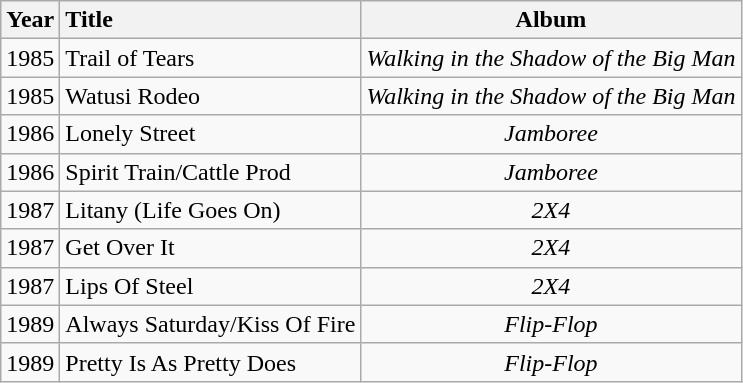<table class="wikitable">
<tr>
<th style="text-align:left;">Year</th>
<th style="text-align:left;">Title</th>
<th style="text-align:center;">Album</th>
</tr>
<tr>
<td style="text-align:left;">1985</td>
<td style="text-align:left;">Trail of Tears</td>
<td style="text-align:center;"><em>Walking in the Shadow of the Big Man</em></td>
</tr>
<tr>
<td style="text-align:left;">1985</td>
<td style="text-align:left;">Watusi Rodeo</td>
<td style="text-align:center;"><em>Walking in the Shadow of the Big Man</em></td>
</tr>
<tr>
<td style="text-align:left;">1986</td>
<td style="text-align:left;">Lonely Street</td>
<td style="text-align:center;"><em>Jamboree</em></td>
</tr>
<tr>
<td style="text-align:left;">1986</td>
<td style="text-align:left;">Spirit Train/Cattle Prod</td>
<td style="text-align:center;"><em>Jamboree</em></td>
</tr>
<tr>
<td style="text-align:left;">1987</td>
<td style="text-align:left;">Litany (Life Goes On)</td>
<td style="text-align:center;"><em>2X4</em></td>
</tr>
<tr>
<td style="text-align:left;">1987</td>
<td style="text-align:left;">Get Over It</td>
<td style="text-align:center;"><em>2X4</em></td>
</tr>
<tr>
<td style="text-align:left;">1987</td>
<td style="text-align:left;">Lips Of Steel</td>
<td style="text-align:center;"><em>2X4</em></td>
</tr>
<tr>
<td style="text-align:left;">1989</td>
<td style="text-align:left;">Always Saturday/Kiss Of Fire</td>
<td style="text-align:center;"><em>Flip-Flop</em></td>
</tr>
<tr>
<td style="text-align:left;">1989</td>
<td style="text-align:left;">Pretty Is As Pretty Does</td>
<td style="text-align:center;"><em>Flip-Flop</em></td>
</tr>
</table>
